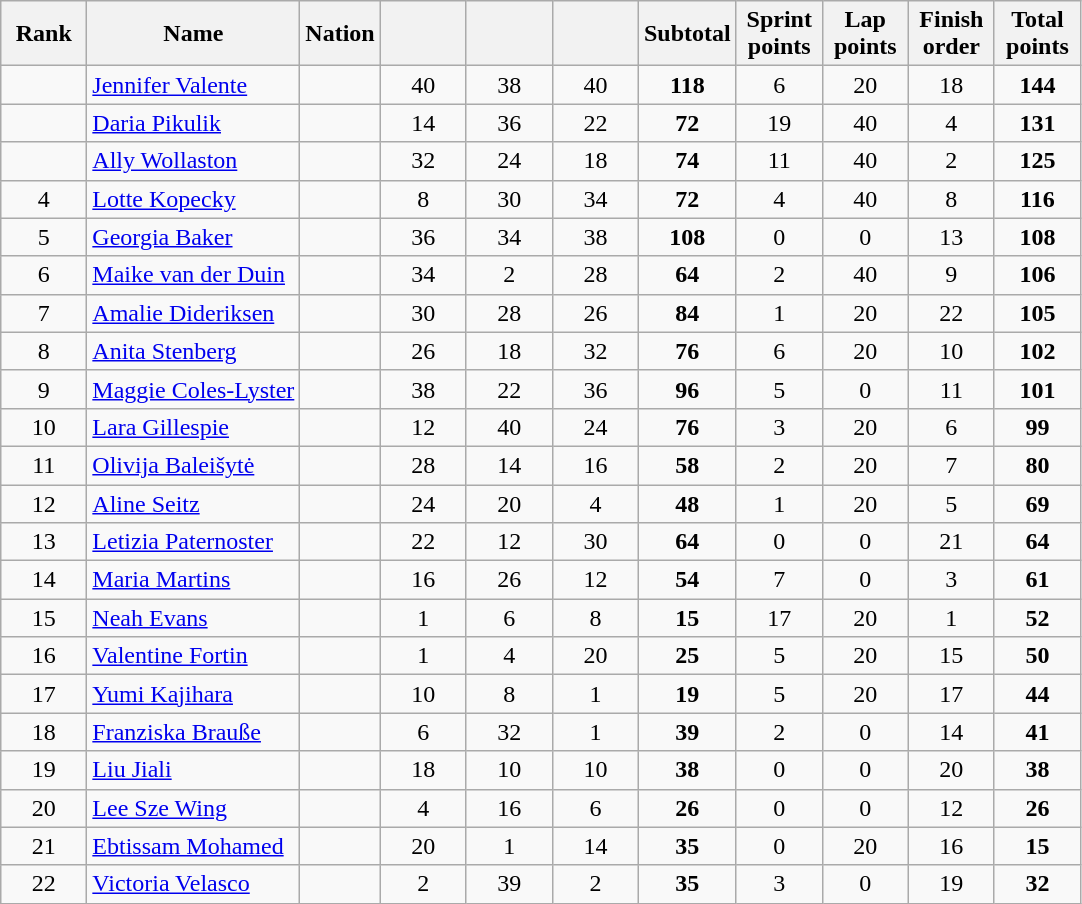<table class="wikitable sortable" style="text-align:center">
<tr>
<th width=50>Rank</th>
<th>Name</th>
<th>Nation</th>
<th width=50></th>
<th width=50></th>
<th width=50></th>
<th width=50>Subtotal</th>
<th width=50>Sprint points</th>
<th width=50>Lap points</th>
<th width=50>Finish order</th>
<th width=50>Total points</th>
</tr>
<tr>
<td></td>
<td align=left><a href='#'>Jennifer Valente</a></td>
<td align="left"></td>
<td>40</td>
<td>38</td>
<td>40</td>
<td><strong>118</strong></td>
<td>6</td>
<td>20</td>
<td>18</td>
<td><strong>144</strong></td>
</tr>
<tr>
<td></td>
<td align=left><a href='#'>Daria Pikulik</a></td>
<td align="left"></td>
<td>14</td>
<td>36</td>
<td>22</td>
<td><strong>72</strong></td>
<td>19</td>
<td>40</td>
<td>4</td>
<td><strong>131</strong></td>
</tr>
<tr>
<td></td>
<td align=left><a href='#'>Ally Wollaston</a></td>
<td align="left"></td>
<td>32</td>
<td>24</td>
<td>18</td>
<td><strong>74</strong></td>
<td>11</td>
<td>40</td>
<td>2</td>
<td><strong>125</strong></td>
</tr>
<tr>
<td>4</td>
<td align=left><a href='#'>Lotte Kopecky</a></td>
<td align="left"></td>
<td>8</td>
<td>30</td>
<td>34</td>
<td><strong>72</strong></td>
<td>4</td>
<td>40</td>
<td>8</td>
<td><strong>116</strong></td>
</tr>
<tr>
<td>5</td>
<td align=left><a href='#'>Georgia Baker</a></td>
<td align="left"></td>
<td>36</td>
<td>34</td>
<td>38</td>
<td><strong>108</strong></td>
<td>0</td>
<td>0</td>
<td>13</td>
<td><strong>108</strong></td>
</tr>
<tr>
<td>6</td>
<td align=left><a href='#'>Maike van der Duin</a></td>
<td align="left"></td>
<td>34</td>
<td>2</td>
<td>28</td>
<td><strong>64</strong></td>
<td>2</td>
<td>40</td>
<td>9</td>
<td><strong>106</strong></td>
</tr>
<tr>
<td>7</td>
<td align=left><a href='#'>Amalie Dideriksen</a></td>
<td align="left"></td>
<td>30</td>
<td>28</td>
<td>26</td>
<td><strong>84</strong></td>
<td>1</td>
<td>20</td>
<td>22</td>
<td><strong>105</strong></td>
</tr>
<tr>
<td>8</td>
<td align=left><a href='#'>Anita Stenberg</a></td>
<td align="left"></td>
<td>26</td>
<td>18</td>
<td>32</td>
<td><strong>76</strong></td>
<td>6</td>
<td>20</td>
<td>10</td>
<td><strong>102</strong></td>
</tr>
<tr>
<td>9</td>
<td align=left><a href='#'>Maggie Coles-Lyster</a></td>
<td align="left"></td>
<td>38</td>
<td>22</td>
<td>36</td>
<td><strong>96</strong></td>
<td>5</td>
<td>0</td>
<td>11</td>
<td><strong>101</strong></td>
</tr>
<tr>
<td>10</td>
<td align=left><a href='#'>Lara Gillespie</a></td>
<td align="left"></td>
<td>12</td>
<td>40</td>
<td>24</td>
<td><strong>76</strong></td>
<td>3</td>
<td>20</td>
<td>6</td>
<td><strong>99</strong></td>
</tr>
<tr>
<td>11</td>
<td align=left><a href='#'>Olivija Baleišytė</a></td>
<td align="left"></td>
<td>28</td>
<td>14</td>
<td>16</td>
<td><strong>58</strong></td>
<td>2</td>
<td>20</td>
<td>7</td>
<td><strong>80</strong></td>
</tr>
<tr>
<td>12</td>
<td align=left><a href='#'>Aline Seitz</a></td>
<td align="left"></td>
<td>24</td>
<td>20</td>
<td>4</td>
<td><strong>48</strong></td>
<td>1</td>
<td>20</td>
<td>5</td>
<td><strong>69</strong></td>
</tr>
<tr>
<td>13</td>
<td align=left><a href='#'>Letizia Paternoster</a></td>
<td align="left"></td>
<td>22</td>
<td>12</td>
<td>30</td>
<td><strong>64</strong></td>
<td>0</td>
<td>0</td>
<td>21</td>
<td><strong>64</strong></td>
</tr>
<tr>
<td>14</td>
<td align=left><a href='#'>Maria Martins</a></td>
<td align="left"></td>
<td>16</td>
<td>26</td>
<td>12</td>
<td><strong>54</strong></td>
<td>7</td>
<td>0</td>
<td>3</td>
<td><strong>61</strong></td>
</tr>
<tr>
<td>15</td>
<td align=left><a href='#'>Neah Evans</a></td>
<td align="left"></td>
<td>1</td>
<td>6</td>
<td>8</td>
<td><strong>15</strong></td>
<td>17</td>
<td>20</td>
<td>1</td>
<td><strong>52</strong></td>
</tr>
<tr>
<td>16</td>
<td align=left><a href='#'>Valentine Fortin</a></td>
<td align="left"></td>
<td>1</td>
<td>4</td>
<td>20</td>
<td><strong>25</strong></td>
<td>5</td>
<td>20</td>
<td>15</td>
<td><strong>50</strong></td>
</tr>
<tr>
<td>17</td>
<td align=left><a href='#'>Yumi Kajihara</a></td>
<td align="left"></td>
<td>10</td>
<td>8</td>
<td>1</td>
<td><strong>19</strong></td>
<td>5</td>
<td>20</td>
<td>17</td>
<td><strong>44</strong></td>
</tr>
<tr>
<td>18</td>
<td align=left><a href='#'>Franziska Brauße</a></td>
<td align="left"></td>
<td>6</td>
<td>32</td>
<td>1</td>
<td><strong>39</strong></td>
<td>2</td>
<td>0</td>
<td>14</td>
<td><strong>41</strong></td>
</tr>
<tr>
<td>19</td>
<td align="left"><a href='#'>Liu Jiali</a></td>
<td align="left"></td>
<td>18</td>
<td>10</td>
<td>10</td>
<td><strong>38</strong></td>
<td>0</td>
<td>0</td>
<td>20</td>
<td><strong>38</strong></td>
</tr>
<tr>
<td>20</td>
<td align="left"><a href='#'>Lee Sze Wing</a></td>
<td align="left"></td>
<td>4</td>
<td>16</td>
<td>6</td>
<td><strong>26</strong></td>
<td>0</td>
<td>0</td>
<td>12</td>
<td><strong>26</strong></td>
</tr>
<tr>
<td>21</td>
<td align="left"><a href='#'>Ebtissam Mohamed</a></td>
<td align="left"></td>
<td>20</td>
<td>1</td>
<td>14</td>
<td><strong>35</strong></td>
<td>0</td>
<td>20</td>
<td>16</td>
<td><strong>15</strong></td>
</tr>
<tr>
<td>22</td>
<td align="left"><a href='#'>Victoria Velasco</a></td>
<td align="left"></td>
<td>2</td>
<td>39</td>
<td>2</td>
<td><strong>35</strong></td>
<td>3</td>
<td>0</td>
<td>19</td>
<td><strong>32</strong></td>
</tr>
</table>
